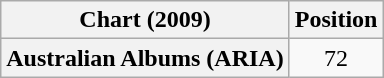<table class="wikitable plainrowheaders" style="text-align:center">
<tr>
<th scope="col">Chart (2009)</th>
<th scope="col">Position</th>
</tr>
<tr>
<th scope="row">Australian Albums (ARIA)</th>
<td>72</td>
</tr>
</table>
